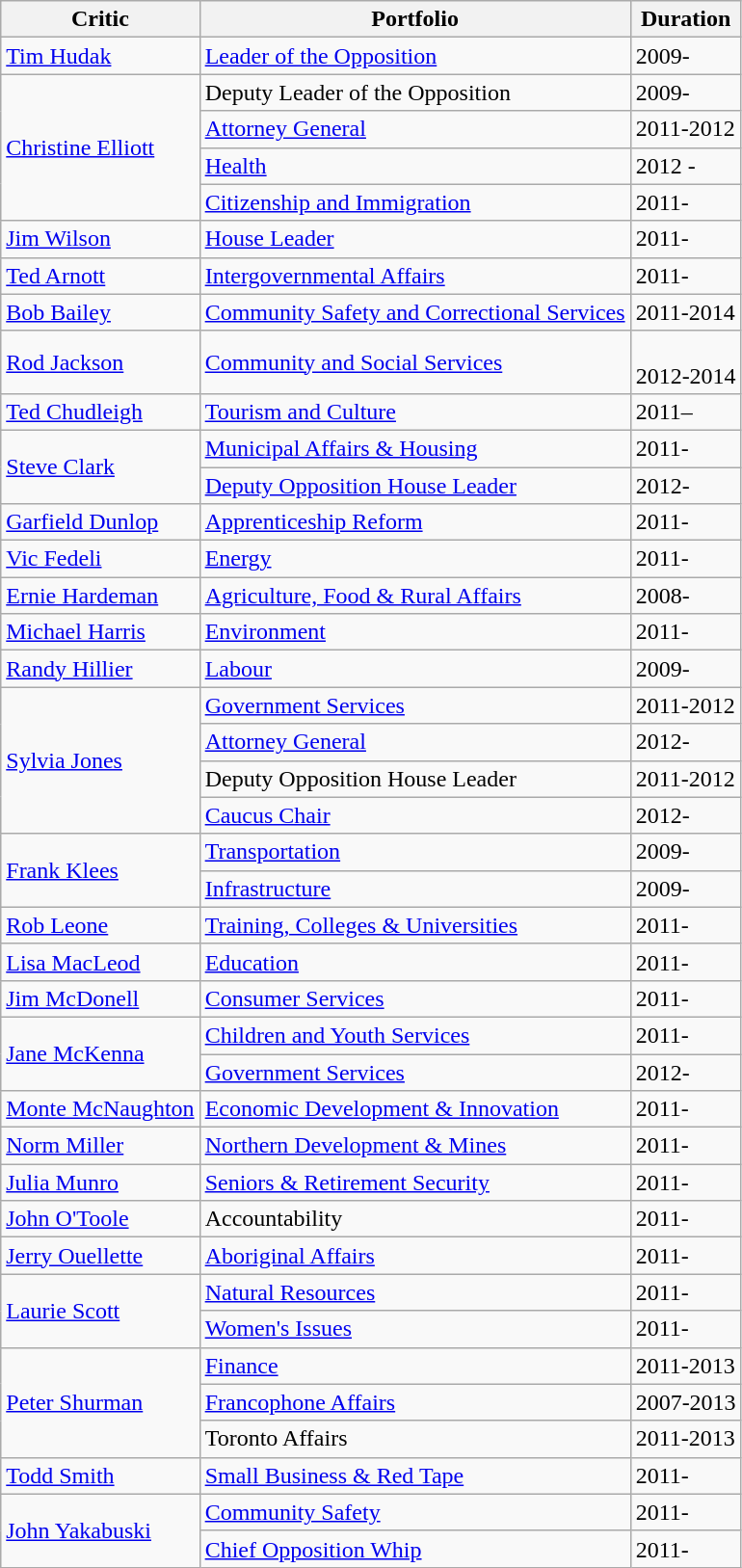<table class="wikitable">
<tr>
<th>Critic</th>
<th>Portfolio</th>
<th>Duration</th>
</tr>
<tr>
<td><a href='#'>Tim Hudak</a></td>
<td><a href='#'>Leader of the Opposition</a></td>
<td>2009-</td>
</tr>
<tr>
<td rowspan=4><a href='#'>Christine Elliott</a></td>
<td>Deputy Leader of the Opposition</td>
<td>2009-</td>
</tr>
<tr>
<td><a href='#'>Attorney General</a></td>
<td>2011-2012</td>
</tr>
<tr>
<td><a href='#'>Health</a></td>
<td>2012 -</td>
</tr>
<tr>
<td><a href='#'>Citizenship and Immigration</a></td>
<td>2011-</td>
</tr>
<tr>
<td><a href='#'>Jim Wilson</a></td>
<td><a href='#'>House Leader</a></td>
<td>2011-</td>
</tr>
<tr>
<td><a href='#'>Ted Arnott</a></td>
<td><a href='#'>Intergovernmental Affairs</a></td>
<td>2011-</td>
</tr>
<tr>
<td><a href='#'>Bob Bailey</a></td>
<td><a href='#'>Community Safety and Correctional Services</a></td>
<td>2011-2014</td>
</tr>
<tr>
<td><a href='#'>Rod Jackson</a></td>
<td><a href='#'>Community and Social Services</a></td>
<td><br>2012-2014</td>
</tr>
<tr>
<td><a href='#'>Ted Chudleigh</a></td>
<td><a href='#'>Tourism and Culture</a></td>
<td>2011–</td>
</tr>
<tr>
<td rowspan=2><a href='#'>Steve Clark</a></td>
<td><a href='#'>Municipal Affairs & Housing</a></td>
<td>2011-</td>
</tr>
<tr>
<td><a href='#'>Deputy Opposition House Leader</a></td>
<td>2012-</td>
</tr>
<tr>
<td><a href='#'>Garfield Dunlop</a></td>
<td><a href='#'>Apprenticeship Reform</a></td>
<td>2011-</td>
</tr>
<tr>
<td><a href='#'>Vic Fedeli</a></td>
<td><a href='#'>Energy</a></td>
<td>2011-</td>
</tr>
<tr>
<td><a href='#'>Ernie Hardeman</a></td>
<td><a href='#'>Agriculture, Food & Rural Affairs</a></td>
<td>2008-</td>
</tr>
<tr>
<td><a href='#'>Michael Harris</a></td>
<td><a href='#'>Environment</a></td>
<td>2011-</td>
</tr>
<tr>
<td><a href='#'>Randy Hillier</a></td>
<td><a href='#'>Labour</a></td>
<td>2009-</td>
</tr>
<tr>
<td rowspan=4><a href='#'>Sylvia Jones</a></td>
<td><a href='#'>Government Services</a></td>
<td>2011-2012</td>
</tr>
<tr>
<td><a href='#'>Attorney General</a></td>
<td>2012-</td>
</tr>
<tr>
<td>Deputy Opposition House Leader</td>
<td>2011-2012</td>
</tr>
<tr>
<td><a href='#'>Caucus Chair</a></td>
<td>2012-</td>
</tr>
<tr>
<td rowspan=2><a href='#'>Frank Klees</a></td>
<td><a href='#'>Transportation</a></td>
<td>2009-</td>
</tr>
<tr>
<td><a href='#'>Infrastructure</a></td>
<td>2009-</td>
</tr>
<tr>
<td><a href='#'>Rob Leone</a></td>
<td><a href='#'>Training, Colleges & Universities</a></td>
<td>2011-</td>
</tr>
<tr>
<td><a href='#'>Lisa MacLeod</a></td>
<td><a href='#'>Education</a></td>
<td>2011-</td>
</tr>
<tr>
<td><a href='#'>Jim McDonell</a></td>
<td><a href='#'>Consumer Services</a></td>
<td>2011-</td>
</tr>
<tr>
<td rowspan=2><a href='#'>Jane McKenna</a></td>
<td><a href='#'>Children and Youth Services</a></td>
<td>2011-</td>
</tr>
<tr>
<td><a href='#'>Government Services</a></td>
<td>2012-</td>
</tr>
<tr>
<td><a href='#'>Monte McNaughton</a></td>
<td><a href='#'>Economic Development & Innovation</a></td>
<td>2011-</td>
</tr>
<tr>
<td><a href='#'>Norm Miller</a></td>
<td><a href='#'>Northern Development & Mines</a></td>
<td>2011-</td>
</tr>
<tr>
<td><a href='#'>Julia Munro</a></td>
<td><a href='#'>Seniors & Retirement Security</a></td>
<td>2011-</td>
</tr>
<tr>
<td><a href='#'>John O'Toole</a></td>
<td>Accountability</td>
<td>2011-</td>
</tr>
<tr>
<td><a href='#'>Jerry Ouellette</a></td>
<td><a href='#'>Aboriginal Affairs</a></td>
<td>2011-</td>
</tr>
<tr>
<td rowspan=2><a href='#'>Laurie Scott</a></td>
<td><a href='#'>Natural Resources</a></td>
<td>2011-</td>
</tr>
<tr>
<td><a href='#'>Women's Issues</a></td>
<td>2011-</td>
</tr>
<tr>
<td rowspan=3><a href='#'>Peter Shurman</a></td>
<td><a href='#'>Finance</a></td>
<td>2011-2013</td>
</tr>
<tr>
<td><a href='#'>Francophone Affairs</a></td>
<td>2007-2013</td>
</tr>
<tr>
<td>Toronto Affairs</td>
<td>2011-2013</td>
</tr>
<tr>
<td><a href='#'>Todd Smith</a></td>
<td><a href='#'>Small Business & Red Tape</a></td>
<td>2011-</td>
</tr>
<tr>
<td rowspan=2><a href='#'>John Yakabuski</a></td>
<td><a href='#'>Community Safety</a></td>
<td>2011-</td>
</tr>
<tr>
<td><a href='#'>Chief Opposition Whip</a></td>
<td>2011-</td>
</tr>
</table>
